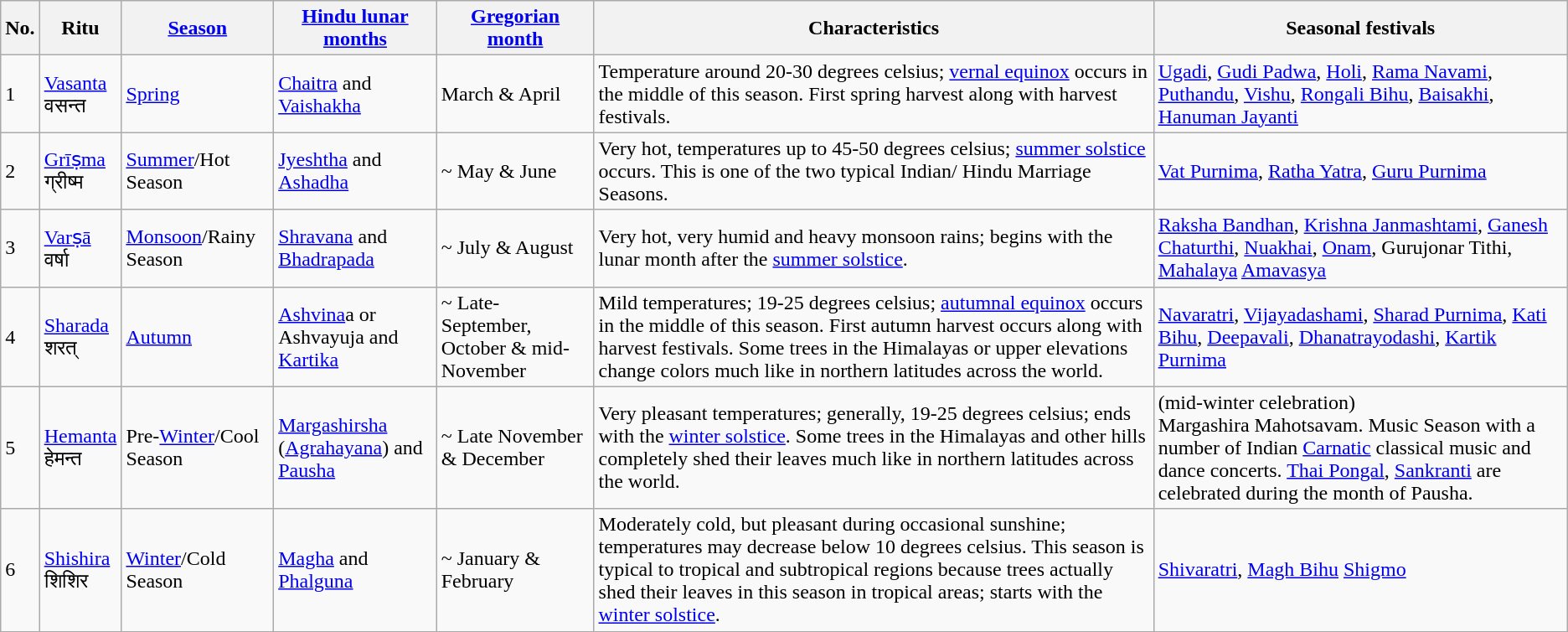<table class="wikitable" style="text-align:; border;1px"ritu>
<tr>
<th>No.</th>
<th>Ritu</th>
<th><a href='#'>Season</a></th>
<th><a href='#'>Hindu lunar months</a></th>
<th><a href='#'>Gregorian month</a></th>
<th>Characteristics</th>
<th>Seasonal festivals</th>
</tr>
<tr>
<td>1</td>
<td><a href='#'>Vasanta</a> <br> वसन्त</td>
<td><a href='#'>Spring</a></td>
<td><a href='#'>Chaitra</a> and <a href='#'>Vaishakha</a></td>
<td>March & April</td>
<td>Temperature around 20-30 degrees celsius; <a href='#'>vernal equinox</a> occurs in the middle of this season. First spring harvest along with harvest festivals.</td>
<td><a href='#'>Ugadi</a>, <a href='#'>Gudi Padwa</a>, <a href='#'>Holi</a>, <a href='#'>Rama Navami</a>, <a href='#'>Puthandu</a>, <a href='#'>Vishu</a>, <a href='#'>Rongali Bihu</a>, <a href='#'>Baisakhi</a>, <a href='#'>Hanuman Jayanti</a></td>
</tr>
<tr>
<td>2</td>
<td><a href='#'>Grīṣma</a><br> ग्रीष्म</td>
<td><a href='#'>Summer</a>/Hot Season</td>
<td><a href='#'>Jyeshtha</a> and <a href='#'>Ashadha</a></td>
<td>~ May & June</td>
<td>Very hot, temperatures up to 45-50 degrees celsius; <a href='#'>summer solstice</a> occurs. This is one of the two typical Indian/ Hindu Marriage Seasons.</td>
<td><a href='#'>Vat Purnima</a>, <a href='#'>Ratha Yatra</a>, <a href='#'>Guru Purnima</a></td>
</tr>
<tr>
<td>3</td>
<td><a href='#'>Varṣā</a><br> वर्षा</td>
<td><a href='#'>Monsoon</a>/Rainy Season</td>
<td><a href='#'>Shravana</a> and <a href='#'>Bhadrapada</a></td>
<td>~ July & August</td>
<td>Very hot, very humid and heavy monsoon rains; begins with the lunar month after the <a href='#'>summer solstice</a>.</td>
<td><a href='#'>Raksha Bandhan</a>, <a href='#'>Krishna Janmashtami</a>, <a href='#'>Ganesh Chaturthi</a>, <a href='#'>Nuakhai</a>, <a href='#'>Onam</a>, Gurujonar Tithi, <a href='#'>Mahalaya</a> <a href='#'>Amavasya</a></td>
</tr>
<tr>
<td>4</td>
<td><a href='#'>Sharada</a><br> शरत्</td>
<td><a href='#'>Autumn</a></td>
<td><a href='#'>Ashvina</a>a or Ashvayuja and <a href='#'>Kartika</a></td>
<td>~ Late- September,  October & mid-November</td>
<td>Mild temperatures; 19-25 degrees celsius; <a href='#'>autumnal equinox</a> occurs in the middle of this season. First autumn harvest occurs along with harvest festivals. Some trees in the Himalayas or upper elevations change colors much like in northern latitudes across the world.</td>
<td><a href='#'>Navaratri</a>, <a href='#'>Vijayadashami</a>, <a href='#'>Sharad Purnima</a>, <a href='#'>Kati Bihu</a>, <a href='#'>Deepavali</a>, <a href='#'>Dhanatrayodashi</a>, <a href='#'>Kartik Purnima</a></td>
</tr>
<tr>
<td>5</td>
<td><a href='#'>Hemanta</a><br>हेमन्त</td>
<td>Pre-<a href='#'>Winter</a>/Cool Season</td>
<td><a href='#'>Margashirsha</a> (<a href='#'>Agrahayana</a>) and <a href='#'>Pausha</a></td>
<td>~ Late November & December</td>
<td>Very pleasant temperatures; generally, 19-25 degrees celsius; ends with the <a href='#'>winter solstice</a>. Some trees in the Himalayas and other hills completely shed their leaves much like in northern latitudes across the world.</td>
<td>(mid-winter celebration)<br>Margashira Mahotsavam. Music Season with a number of Indian <a href='#'>Carnatic</a> classical music and dance concerts. <a href='#'>Thai Pongal</a>, <a href='#'>Sankranti</a> are celebrated during the month of Pausha.</td>
</tr>
<tr>
<td>6</td>
<td><a href='#'>Shishira</a> <br> शिशिर</td>
<td><a href='#'>Winter</a>/Cold Season</td>
<td><a href='#'>Magha</a> and <a href='#'>Phalguna</a></td>
<td>~ January & February</td>
<td>Moderately cold, but pleasant during occasional sunshine; temperatures may decrease below 10 degrees celsius. This season is typical to tropical and subtropical regions because trees actually shed their leaves in this season in tropical areas; starts with the <a href='#'>winter solstice</a>.</td>
<td><a href='#'>Shivaratri</a>, <a href='#'>Magh Bihu</a> <a href='#'>Shigmo</a></td>
</tr>
<tr>
</tr>
</table>
